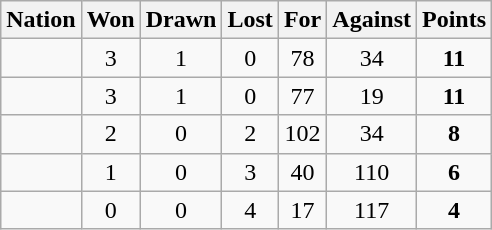<table class="wikitable" style="text-align: center;">
<tr>
<th>Nation</th>
<th>Won</th>
<th>Drawn</th>
<th>Lost</th>
<th>For</th>
<th>Against</th>
<th>Points</th>
</tr>
<tr>
<td align="left"></td>
<td>3</td>
<td>1</td>
<td>0</td>
<td>78</td>
<td>34</td>
<td><strong>11</strong></td>
</tr>
<tr>
<td align="left"></td>
<td>3</td>
<td>1</td>
<td>0</td>
<td>77</td>
<td>19</td>
<td><strong>11</strong></td>
</tr>
<tr>
<td align="left"></td>
<td>2</td>
<td>0</td>
<td>2</td>
<td>102</td>
<td>34</td>
<td><strong>8</strong></td>
</tr>
<tr>
<td align="left"></td>
<td>1</td>
<td>0</td>
<td>3</td>
<td>40</td>
<td>110</td>
<td><strong>6</strong></td>
</tr>
<tr>
<td align="left"></td>
<td>0</td>
<td>0</td>
<td>4</td>
<td>17</td>
<td>117</td>
<td><strong>4</strong></td>
</tr>
</table>
